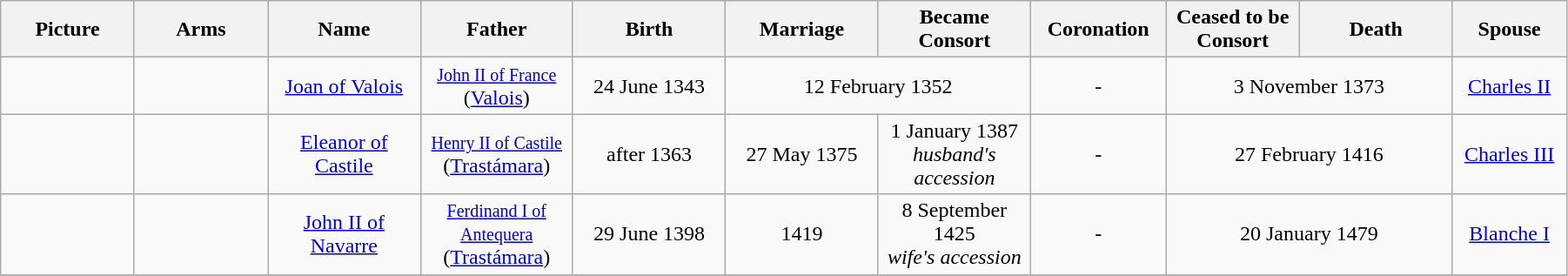<table width=95% class="wikitable">
<tr>
<th width = "7%">Picture</th>
<th width = "7%">Arms</th>
<th width = "8%">Name</th>
<th width = "8%">Father</th>
<th width = "8%">Birth</th>
<th width = "8%">Marriage</th>
<th width = "8%">Became Consort</th>
<th width = "7%">Coronation</th>
<th width = "7%">Ceased to be Consort</th>
<th width = "8%">Death</th>
<th width = "6%">Spouse</th>
</tr>
<tr>
<td align="center"></td>
<td align="center"></td>
<td align="center"><a href='#'>Joan of Valois</a></td>
<td align="center"><small><a href='#'>John II of France</a></small><br>(<a href='#'>Valois</a>)</td>
<td align="center">24 June 1343</td>
<td align="center" colspan="2">12 February 1352</td>
<td align="center">-</td>
<td align="center" colspan="2">3 November 1373</td>
<td align="center"><a href='#'>Charles II</a></td>
</tr>
<tr>
<td align="center"></td>
<td align="center"></td>
<td align="center"><a href='#'>Eleanor of Castile</a></td>
<td align="center"><small><a href='#'>Henry II of Castile</a></small><br>(<a href='#'>Trastámara</a>)</td>
<td align="center">after 1363</td>
<td align="center">27 May 1375</td>
<td align="center">1 January 1387<br><em>husband's accession</em></td>
<td align="center">-</td>
<td align="center" colspan="2">27 February 1416</td>
<td align="center"><a href='#'>Charles III</a></td>
</tr>
<tr>
<td align="center"></td>
<td align="center"></td>
<td align="center"><a href='#'>John II of Navarre</a></td>
<td align="center"><small><a href='#'>Ferdinand I of Antequera</a></small><br> (<a href='#'>Trastámara</a>)</td>
<td align="center">29 June 1398</td>
<td align="center">1419</td>
<td align="center">8 September 1425<br><em>wife's accession</em></td>
<td align="center">-</td>
<td align="center" colspan="2">20 January 1479</td>
<td align="center"><a href='#'>Blanche I</a></td>
</tr>
<tr>
</tr>
</table>
